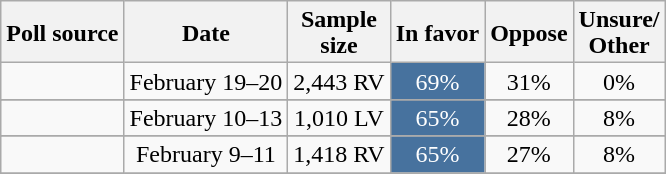<table class="wikitable sortable collapsible" style="text-align:center;line-height:17px">
<tr>
<th>Poll source</th>
<th>Date</th>
<th>Sample<br>size</th>
<th>In favor</th>
<th>Oppose</th>
<th>Unsure/<br>Other</th>
</tr>
<tr>
<td></td>
<td>February 19–20</td>
<td>2,443 RV</td>
<td style="background:#47729E; color: white">69%</td>
<td>31%</td>
<td>0%</td>
</tr>
<tr>
</tr>
<tr>
<td></td>
<td>February 10–13</td>
<td>1,010 LV</td>
<td style="background:#47729E; color: white">65%</td>
<td>28%</td>
<td>8%</td>
</tr>
<tr>
</tr>
<tr>
<td></td>
<td>February 9–11</td>
<td>1,418 RV</td>
<td style="background:#47729E; color: white">65%</td>
<td>27%</td>
<td>8%</td>
</tr>
<tr>
</tr>
</table>
